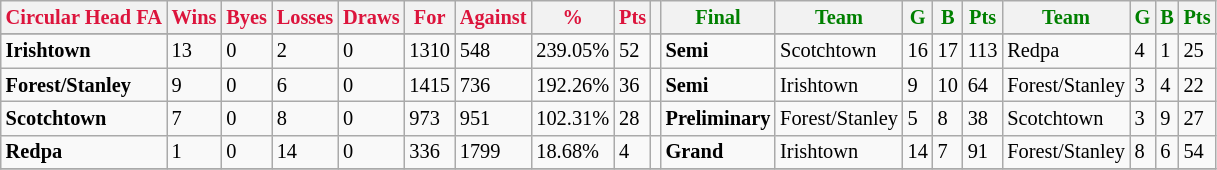<table style="font-size: 85%; text-align: left;" class="wikitable">
<tr>
<th style="color:crimson">Circular Head FA</th>
<th style="color:crimson">Wins</th>
<th style="color:crimson">Byes</th>
<th style="color:crimson">Losses</th>
<th style="color:crimson">Draws</th>
<th style="color:crimson">For</th>
<th style="color:crimson">Against</th>
<th style="color:crimson">%</th>
<th style="color:crimson">Pts</th>
<th></th>
<th style="color:green">Final</th>
<th style="color:green">Team</th>
<th style="color:green">G</th>
<th style="color:green">B</th>
<th style="color:green">Pts</th>
<th style="color:green">Team</th>
<th style="color:green">G</th>
<th style="color:green">B</th>
<th style="color:green">Pts</th>
</tr>
<tr>
</tr>
<tr>
</tr>
<tr>
<td><strong>	Irishtown	</strong></td>
<td>13</td>
<td>0</td>
<td>2</td>
<td>0</td>
<td>1310</td>
<td>548</td>
<td>239.05%</td>
<td>52</td>
<td></td>
<td><strong>Semi</strong></td>
<td>Scotchtown</td>
<td>16</td>
<td>17</td>
<td>113</td>
<td>Redpa</td>
<td>4</td>
<td>1</td>
<td>25</td>
</tr>
<tr>
<td><strong>	Forest/Stanley	</strong></td>
<td>9</td>
<td>0</td>
<td>6</td>
<td>0</td>
<td>1415</td>
<td>736</td>
<td>192.26%</td>
<td>36</td>
<td></td>
<td><strong>Semi</strong></td>
<td>Irishtown</td>
<td>9</td>
<td>10</td>
<td>64</td>
<td>Forest/Stanley</td>
<td>3</td>
<td>4</td>
<td>22</td>
</tr>
<tr>
<td><strong>	Scotchtown	</strong></td>
<td>7</td>
<td>0</td>
<td>8</td>
<td>0</td>
<td>973</td>
<td>951</td>
<td>102.31%</td>
<td>28</td>
<td></td>
<td><strong>Preliminary</strong></td>
<td>Forest/Stanley</td>
<td>5</td>
<td>8</td>
<td>38</td>
<td>Scotchtown</td>
<td>3</td>
<td>9</td>
<td>27</td>
</tr>
<tr>
<td><strong>	Redpa	</strong></td>
<td>1</td>
<td>0</td>
<td>14</td>
<td>0</td>
<td>336</td>
<td>1799</td>
<td>18.68%</td>
<td>4</td>
<td></td>
<td><strong>Grand</strong></td>
<td>Irishtown</td>
<td>14</td>
<td>7</td>
<td>91</td>
<td>Forest/Stanley</td>
<td>8</td>
<td>6</td>
<td>54</td>
</tr>
<tr>
</tr>
</table>
